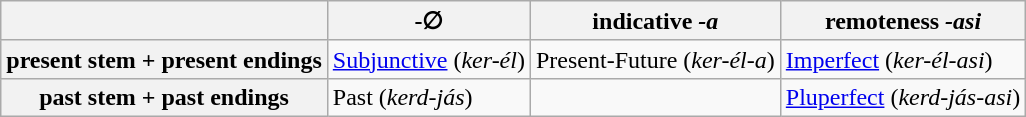<table class="wikitable">
<tr>
<th></th>
<th>-∅</th>
<th>indicative <em>-a</em></th>
<th>remoteness <em>-asi</em></th>
</tr>
<tr>
<th>present stem + present endings</th>
<td><a href='#'>Subjunctive</a> (<em>ker-él</em>)</td>
<td>Present-Future (<em>ker-él-a</em>)</td>
<td><a href='#'>Imperfect</a> (<em>ker-él-asi</em>)</td>
</tr>
<tr>
<th>past stem + past endings</th>
<td>Past (<em>kerd-jás</em>)</td>
<td></td>
<td><a href='#'>Pluperfect</a> (<em>kerd-jás-asi</em>)</td>
</tr>
</table>
